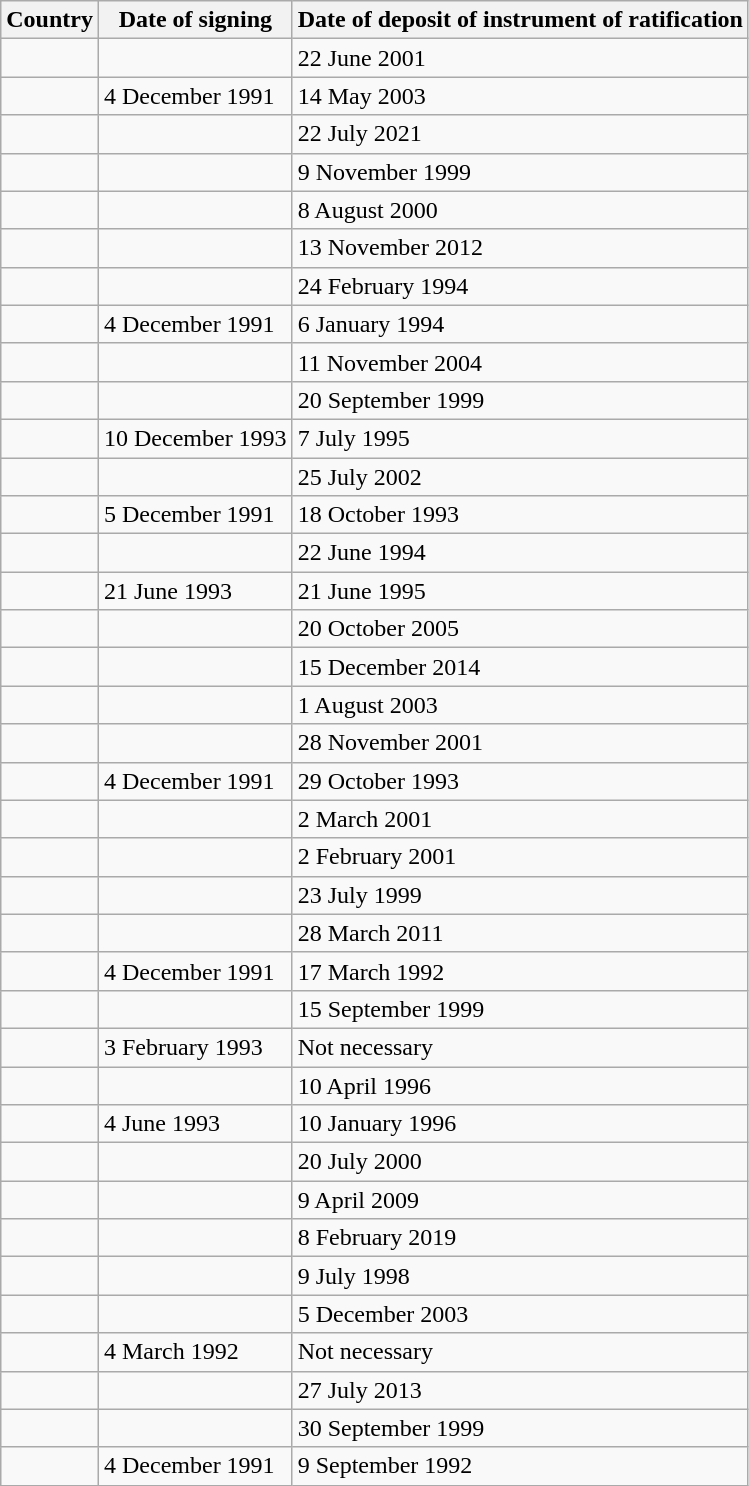<table class="wikitable sortable">
<tr>
<th>Country</th>
<th>Date of signing</th>
<th>Date of deposit of instrument of ratification</th>
</tr>
<tr>
<td></td>
<td></td>
<td>22 June 2001</td>
</tr>
<tr>
<td></td>
<td>4 December 1991</td>
<td>14 May 2003</td>
</tr>
<tr>
<td></td>
<td></td>
<td>22 July 2021</td>
</tr>
<tr>
<td></td>
<td></td>
<td>9 November 1999</td>
</tr>
<tr>
<td></td>
<td></td>
<td>8 August 2000</td>
</tr>
<tr>
<td></td>
<td></td>
<td>13 November 2012</td>
</tr>
<tr>
<td></td>
<td></td>
<td>24 February 1994</td>
</tr>
<tr>
<td></td>
<td>4 December 1991</td>
<td>6 January 1994</td>
</tr>
<tr>
<td></td>
<td></td>
<td>11 November 2004</td>
</tr>
<tr>
<td></td>
<td></td>
<td>20 September 1999</td>
</tr>
<tr>
<td></td>
<td>10 December 1993</td>
<td>7 July 1995</td>
</tr>
<tr>
<td></td>
<td></td>
<td>25 July 2002</td>
</tr>
<tr>
<td></td>
<td>5 December 1991</td>
<td>18 October 1993</td>
</tr>
<tr>
<td></td>
<td></td>
<td>22 June 1994</td>
</tr>
<tr>
<td></td>
<td>21 June 1993</td>
<td>21 June 1995</td>
</tr>
<tr>
<td></td>
<td></td>
<td>20 October 2005</td>
</tr>
<tr>
<td></td>
<td></td>
<td>15 December 2014</td>
</tr>
<tr>
<td></td>
<td></td>
<td>1 August 2003</td>
</tr>
<tr>
<td></td>
<td></td>
<td>28 November 2001</td>
</tr>
<tr>
<td></td>
<td>4 December 1991</td>
<td>29 October 1993</td>
</tr>
<tr>
<td></td>
<td></td>
<td>2 March 2001</td>
</tr>
<tr>
<td></td>
<td></td>
<td>2 February 2001</td>
</tr>
<tr>
<td></td>
<td></td>
<td>23 July 1999</td>
</tr>
<tr>
<td></td>
<td></td>
<td>28 March 2011</td>
</tr>
<tr>
<td></td>
<td>4 December 1991</td>
<td>17 March 1992</td>
</tr>
<tr>
<td></td>
<td></td>
<td>15 September 1999</td>
</tr>
<tr>
<td></td>
<td>3 February 1993</td>
<td>Not necessary</td>
</tr>
<tr>
<td></td>
<td></td>
<td>10 April 1996</td>
</tr>
<tr>
<td></td>
<td>4 June 1993</td>
<td>10 January 1996</td>
</tr>
<tr>
<td></td>
<td></td>
<td>20 July 2000</td>
</tr>
<tr>
<td></td>
<td></td>
<td>9 April 2009</td>
</tr>
<tr>
<td></td>
<td></td>
<td>8 February 2019</td>
</tr>
<tr>
<td></td>
<td></td>
<td>9 July 1998</td>
</tr>
<tr>
<td></td>
<td></td>
<td>5 December 2003</td>
</tr>
<tr>
<td></td>
<td>4 March 1992</td>
<td>Not necessary</td>
</tr>
<tr>
<td></td>
<td></td>
<td>27 July 2013</td>
</tr>
<tr>
<td></td>
<td></td>
<td>30 September 1999</td>
</tr>
<tr>
<td></td>
<td>4 December 1991</td>
<td>9 September 1992</td>
</tr>
</table>
